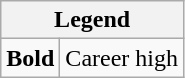<table class="wikitable mw-collapsible mw-collapsed">
<tr>
<th colspan="2">Legend</th>
</tr>
<tr>
<td><strong>Bold</strong></td>
<td>Career high</td>
</tr>
</table>
